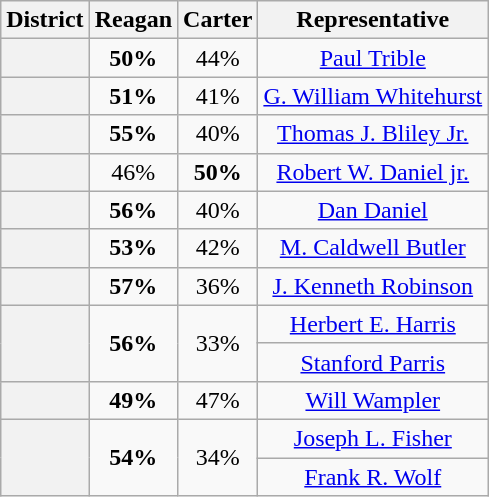<table class="wikitable sortable">
<tr>
<th>District</th>
<th>Reagan</th>
<th>Carter</th>
<th class="unsortable">Representative</th>
</tr>
<tr align=center>
<th></th>
<td><strong>50%</strong></td>
<td>44%</td>
<td><a href='#'>Paul Trible</a></td>
</tr>
<tr align=center>
<th></th>
<td><strong>51%</strong></td>
<td>41%</td>
<td><a href='#'>G. William Whitehurst</a></td>
</tr>
<tr align=center>
<th></th>
<td><strong>55%</strong></td>
<td>40%</td>
<td><a href='#'>Thomas J. Bliley Jr.</a></td>
</tr>
<tr align=center>
<th></th>
<td>46%</td>
<td><strong>50%</strong></td>
<td><a href='#'>Robert W. Daniel jr.</a></td>
</tr>
<tr align=center>
<th></th>
<td><strong>56%</strong></td>
<td>40%</td>
<td><a href='#'>Dan Daniel</a></td>
</tr>
<tr align=center>
<th></th>
<td><strong>53%</strong></td>
<td>42%</td>
<td><a href='#'>M. Caldwell Butler</a></td>
</tr>
<tr align=center>
<th></th>
<td><strong>57%</strong></td>
<td>36%</td>
<td><a href='#'>J. Kenneth Robinson</a></td>
</tr>
<tr align=center>
<th rowspan="2" ></th>
<td rowspan="2"><strong>56%</strong></td>
<td rowspan="2">33%</td>
<td><a href='#'>Herbert E. Harris</a></td>
</tr>
<tr align=center>
<td><a href='#'>Stanford Parris</a></td>
</tr>
<tr align=center>
<th></th>
<td><strong>49%</strong></td>
<td>47%</td>
<td><a href='#'>Will Wampler</a></td>
</tr>
<tr align=center>
<th rowspan="2" ></th>
<td rowspan="2"><strong>54%</strong></td>
<td rowspan="2">34%</td>
<td><a href='#'>Joseph L. Fisher</a></td>
</tr>
<tr align=center>
<td><a href='#'>Frank R. Wolf</a></td>
</tr>
</table>
